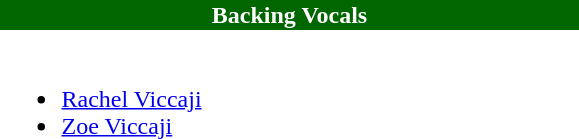<table style="border-spacing: 2px; border: 0px;">
<tr>
<th style="color:white; width:24em; background:#006600; text-align:center">Backing Vocals</th>
</tr>
<tr>
<td colspan="2"><br><ul><li><a href='#'>Rachel Viccaji</a></li><li><a href='#'>Zoe Viccaji</a></li></ul></td>
</tr>
</table>
